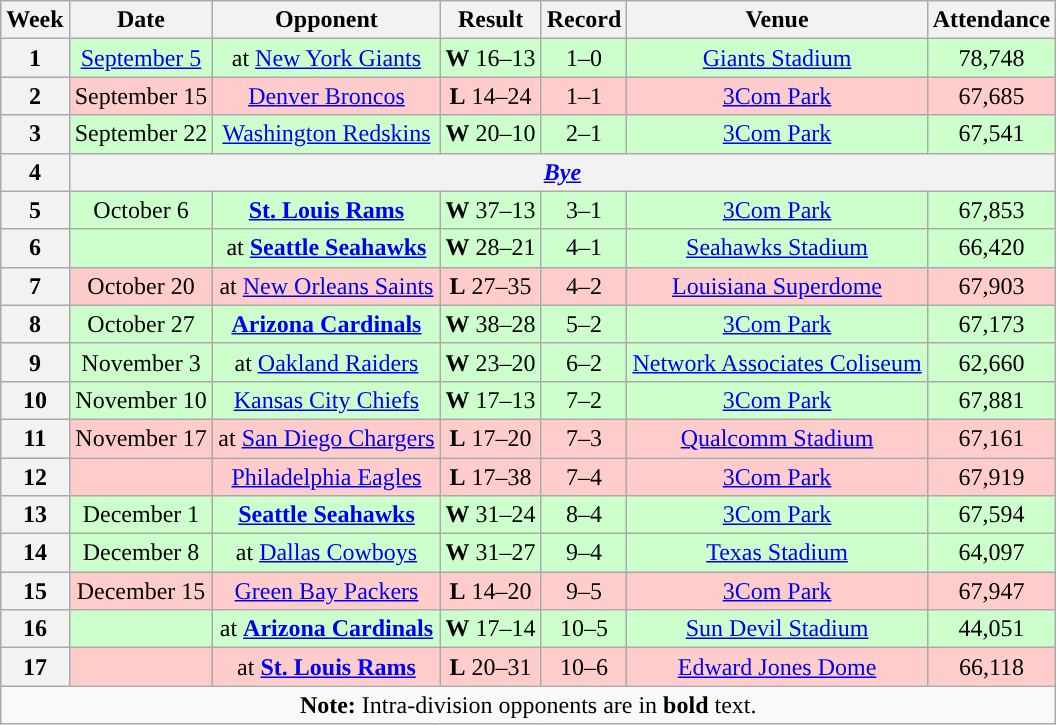<table class="wikitable" style="text-align:center">
<tr>
<th>Week</th>
<th>Date</th>
<th>Opponent</th>
<th>Result</th>
<th>Record</th>
<th>Venue</th>
<th>Attendance</th>
</tr>
<tr style="background:#cfc">
<th>1</th>
<td><a href='#'>September 5</a></td>
<td>at <a href='#'>New York Giants</a></td>
<td><strong>W</strong> 16–13</td>
<td>1–0</td>
<td><a href='#'>Giants Stadium</a></td>
<td>78,748</td>
</tr>
<tr style="background:#fcc">
<th>2</th>
<td>September 15</td>
<td><a href='#'>Denver Broncos</a></td>
<td><strong>L</strong> 14–24</td>
<td>1–1</td>
<td><a href='#'>3Com Park</a></td>
<td>67,685</td>
</tr>
<tr style="background:#cfc">
<th>3</th>
<td>September 22</td>
<td><a href='#'>Washington Redskins</a></td>
<td><strong>W</strong> 20–10</td>
<td>2–1</td>
<td><a href='#'>3Com Park</a></td>
<td>67,541</td>
</tr>
<tr>
<th>4</th>
<th colspan=6><em><a href='#'>Bye</a></em></th>
</tr>
<tr style="background:#cfc">
<th>5</th>
<td>October 6</td>
<td><strong><a href='#'>St. Louis Rams</a></strong></td>
<td><strong>W</strong> 37–13</td>
<td>3–1</td>
<td><a href='#'>3Com Park</a></td>
<td>67,853</td>
</tr>
<tr style="background:#cfc">
<th>6</th>
<td></td>
<td>at <strong><a href='#'>Seattle Seahawks</a></strong></td>
<td><strong>W</strong> 28–21</td>
<td>4–1</td>
<td><a href='#'>Seahawks Stadium</a></td>
<td>66,420</td>
</tr>
<tr style="background:#fcc">
<th>7</th>
<td>October 20</td>
<td>at <a href='#'>New Orleans Saints</a></td>
<td><strong>L</strong> 27–35</td>
<td>4–2</td>
<td><a href='#'>Louisiana Superdome</a></td>
<td>67,903</td>
</tr>
<tr style="background:#cfc">
<th>8</th>
<td>October 27</td>
<td><strong><a href='#'>Arizona Cardinals</a></strong></td>
<td><strong>W</strong> 38–28</td>
<td>5–2</td>
<td><a href='#'>3Com Park</a></td>
<td>67,173</td>
</tr>
<tr style="background:#cfc">
<th>9</th>
<td>November 3</td>
<td>at <a href='#'>Oakland Raiders</a></td>
<td><strong>W</strong> 23–20 </td>
<td>6–2</td>
<td><a href='#'>Network Associates Coliseum</a></td>
<td>62,660</td>
</tr>
<tr style="background:#cfc">
<th>10</th>
<td>November 10</td>
<td><a href='#'>Kansas City Chiefs</a></td>
<td><strong>W</strong> 17–13</td>
<td>7–2</td>
<td><a href='#'>3Com Park</a></td>
<td>67,881</td>
</tr>
<tr style="background:#fcc">
<th>11</th>
<td>November 17</td>
<td>at <a href='#'>San Diego Chargers</a></td>
<td><strong>L</strong> 17–20 </td>
<td>7–3</td>
<td><a href='#'>Qualcomm Stadium</a></td>
<td>67,161</td>
</tr>
<tr style="background:#fcc">
<th>12</th>
<td></td>
<td><a href='#'>Philadelphia Eagles</a></td>
<td><strong>L</strong> 17–38</td>
<td>7–4</td>
<td><a href='#'>3Com Park</a></td>
<td>67,919</td>
</tr>
<tr style="background:#cfc">
<th>13</th>
<td>December 1</td>
<td><strong><a href='#'>Seattle Seahawks</a></strong></td>
<td><strong>W</strong> 31–24</td>
<td>8–4</td>
<td><a href='#'>3Com Park</a></td>
<td>67,594</td>
</tr>
<tr style="background:#cfc">
<th>14</th>
<td>December 8</td>
<td>at <a href='#'>Dallas Cowboys</a></td>
<td><strong>W</strong> 31–27</td>
<td>9–4</td>
<td><a href='#'>Texas Stadium</a></td>
<td>64,097</td>
</tr>
<tr style="background:#fcc">
<th>15</th>
<td>December 15</td>
<td><a href='#'>Green Bay Packers</a></td>
<td><strong>L</strong> 14–20</td>
<td>9–5</td>
<td><a href='#'>3Com Park</a></td>
<td>67,947</td>
</tr>
<tr style="background:#cfc">
<th>16</th>
<td></td>
<td>at <strong><a href='#'>Arizona Cardinals</a></strong></td>
<td><strong>W</strong> 17–14</td>
<td>10–5</td>
<td><a href='#'>Sun Devil Stadium</a></td>
<td>44,051</td>
</tr>
<tr style="background:#fcc">
<th>17</th>
<td></td>
<td>at <strong><a href='#'>St. Louis Rams</a></strong></td>
<td><strong>L</strong> 20–31</td>
<td>10–6</td>
<td><a href='#'>Edward Jones Dome</a></td>
<td>66,118</td>
</tr>
<tr>
<td colspan="8"><strong>Note:</strong> Intra-division opponents are in <strong>bold</strong> text.</td>
</tr>
</table>
